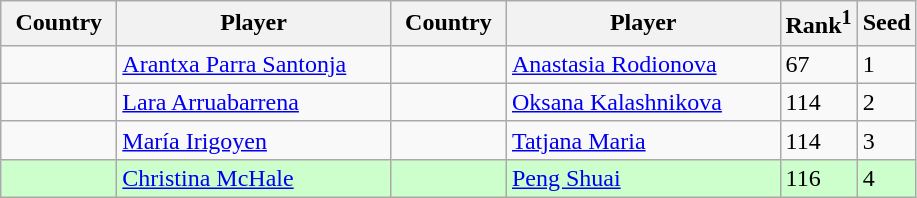<table class="sortable wikitable">
<tr>
<th width="70">Country</th>
<th width="175">Player</th>
<th width="70">Country</th>
<th width="175">Player</th>
<th>Rank<sup>1</sup></th>
<th>Seed</th>
</tr>
<tr>
<td></td>
<td><a href='#'>Arantxa Parra Santonja</a></td>
<td></td>
<td><a href='#'>Anastasia Rodionova</a></td>
<td>67</td>
<td>1</td>
</tr>
<tr>
<td></td>
<td><a href='#'>Lara Arruabarrena</a></td>
<td></td>
<td><a href='#'>Oksana Kalashnikova</a></td>
<td>114</td>
<td>2</td>
</tr>
<tr>
<td></td>
<td><a href='#'>María Irigoyen</a></td>
<td></td>
<td><a href='#'>Tatjana Maria</a></td>
<td>114</td>
<td>3</td>
</tr>
<tr style="background:#cfc;">
<td></td>
<td><a href='#'>Christina McHale</a></td>
<td></td>
<td><a href='#'>Peng Shuai</a></td>
<td>116</td>
<td>4</td>
</tr>
</table>
